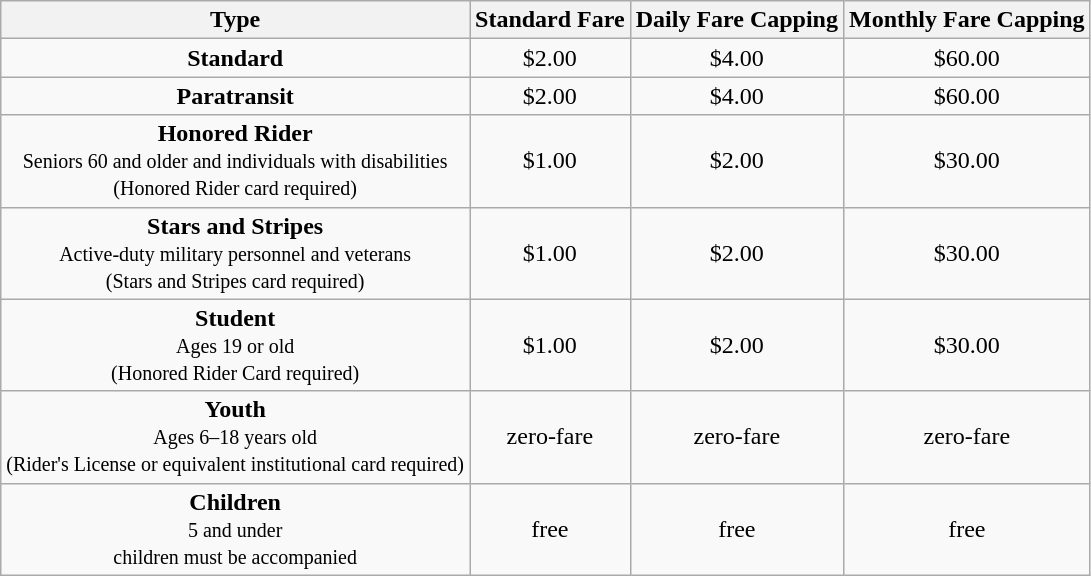<table class=wikitable style="text-align:center">
<tr>
<th>Type</th>
<th>Standard Fare</th>
<th>Daily Fare Capping</th>
<th>Monthly Fare Capping</th>
</tr>
<tr>
<td><strong>Standard</strong></td>
<td>$2.00</td>
<td>$4.00</td>
<td>$60.00</td>
</tr>
<tr>
<td><strong>Paratransit</strong></td>
<td>$2.00</td>
<td>$4.00</td>
<td>$60.00</td>
</tr>
<tr>
<td><strong>Honored Rider</strong><br><small>Seniors 60 and older and individuals with disabilities <br> (Honored Rider card required)</small></td>
<td>$1.00</td>
<td>$2.00</td>
<td>$30.00</td>
</tr>
<tr>
<td><strong>Stars and Stripes</strong><br><small>Active-duty military personnel and veterans <br> (Stars and Stripes card required)</small></td>
<td>$1.00</td>
<td>$2.00</td>
<td>$30.00</td>
</tr>
<tr>
<td><strong>Student</strong><br><small>Ages 19 or old <br> (Honored Rider Card required)</small></td>
<td>$1.00</td>
<td>$2.00</td>
<td>$30.00</td>
</tr>
<tr>
<td><strong>Youth</strong><br><small>Ages 6–18 years old<br>(Rider's License or equivalent institutional card required) </small></td>
<td>zero-fare</td>
<td>zero-fare</td>
<td>zero-fare</td>
</tr>
<tr>
<td><strong>Children</strong><br><small>5 and under<br>children must be accompanied </small></td>
<td>free</td>
<td>free</td>
<td>free</td>
</tr>
</table>
